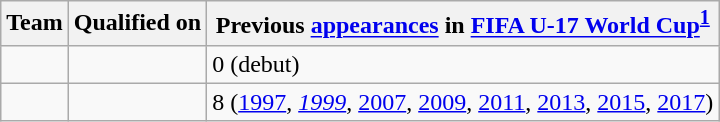<table class="wikitable sortable">
<tr>
<th>Team</th>
<th>Qualified on</th>
<th data-sort-type="number">Previous <a href='#'>appearances</a> in <a href='#'>FIFA U-17 World Cup</a><sup><strong><a href='#'>1</a></strong></sup></th>
</tr>
<tr>
<td></td>
<td></td>
<td>0 (debut)</td>
</tr>
<tr>
<td></td>
<td></td>
<td>8 (<a href='#'>1997</a>, <em><a href='#'>1999</a></em>, <a href='#'>2007</a>, <a href='#'>2009</a>, <a href='#'>2011</a>, <a href='#'>2013</a>, <a href='#'>2015</a>, <a href='#'>2017</a>)</td>
</tr>
</table>
